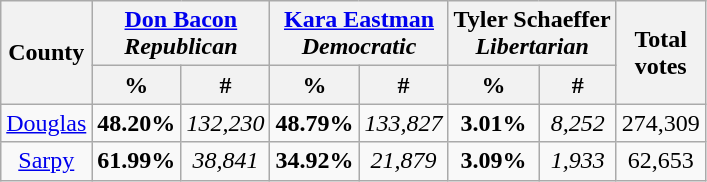<table class="wikitable sortable">
<tr>
<th rowspan="2" colspan="1" style="text-align:center">County</th>
<th colspan="2" style="text-align: center;"><a href='#'>Don Bacon</a><br><em>Republican</em></th>
<th colspan="2" style="text-align: center;"><a href='#'>Kara Eastman</a><br><em>Democratic</em></th>
<th colspan="2" style="text-align: center;">Tyler Schaeffer<br><em>Libertarian</em></th>
<th rowspan="2" colspan="1" style="text-align: center;">Total<br>votes</th>
</tr>
<tr>
<th colspan="1" style="text-align: center;">%</th>
<th colspan="1" style="text-align: center;">#</th>
<th colspan="1" style="text-align: center;">%</th>
<th colspan="1" style="text-align: center;">#</th>
<th colspan="1" style="text-align: center;">%</th>
<th colspan="1" style="text-align: center;">#</th>
</tr>
<tr>
<td align="center"  ><a href='#'>Douglas</a></td>
<td align="center"><strong>48.20%</strong></td>
<td align="center"><em>132,230</em></td>
<td align="center"><strong>48.79%</strong></td>
<td align="center"><em>133,827</em></td>
<td align="center"><strong>3.01%</strong></td>
<td align="center"><em>8,252</em></td>
<td align="center">274,309</td>
</tr>
<tr>
<td align="center"  ><a href='#'>Sarpy</a></td>
<td align="center"><strong>61.99%</strong></td>
<td align="center"><em>38,841</em></td>
<td align="center"><strong>34.92%</strong></td>
<td align="center"><em>21,879</em></td>
<td align="center"><strong>3.09%</strong></td>
<td align="center"><em>1,933</em></td>
<td align="center">62,653</td>
</tr>
</table>
